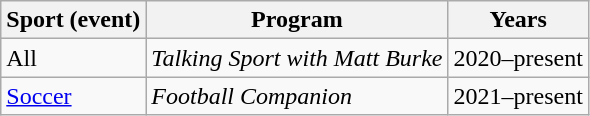<table class="wikitable">
<tr>
<th>Sport (event)</th>
<th>Program</th>
<th>Years</th>
</tr>
<tr>
<td>All</td>
<td><em>Talking Sport with Matt Burke</em></td>
<td>2020–present</td>
</tr>
<tr>
<td><a href='#'>Soccer</a></td>
<td><em>Football Companion</em></td>
<td>2021–present</td>
</tr>
</table>
